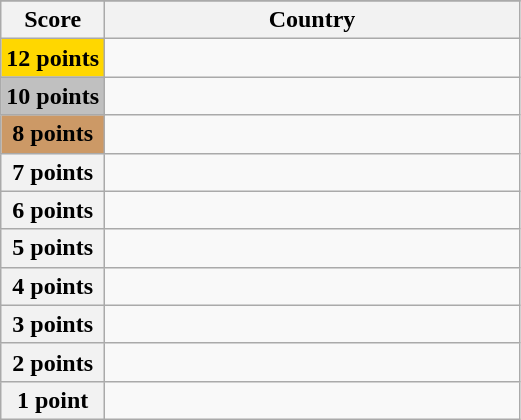<table class="wikitable">
<tr>
</tr>
<tr>
<th scope="col" width="20%">Score</th>
<th scope="col">Country</th>
</tr>
<tr>
<th scope="row" style="background:gold">12 points</th>
<td></td>
</tr>
<tr>
<th scope="row" style="background:silver">10 points</th>
<td></td>
</tr>
<tr>
<th scope="row" style="background:#CC9966">8 points</th>
<td></td>
</tr>
<tr>
<th scope="row">7 points</th>
<td></td>
</tr>
<tr>
<th scope="row">6 points</th>
<td></td>
</tr>
<tr>
<th scope="row">5 points</th>
<td></td>
</tr>
<tr>
<th scope="row">4 points</th>
<td></td>
</tr>
<tr>
<th scope="row">3 points</th>
<td></td>
</tr>
<tr>
<th scope="row">2 points</th>
<td></td>
</tr>
<tr>
<th scope="row">1 point</th>
<td></td>
</tr>
</table>
